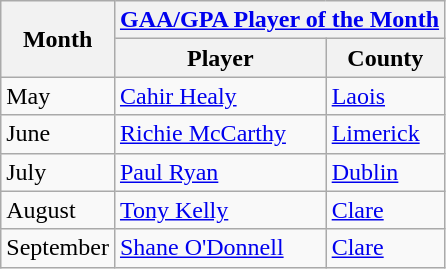<table class="wikitable">
<tr>
<th rowspan="2">Month</th>
<th colspan="2"><a href='#'>GAA/GPA Player of the Month</a></th>
</tr>
<tr>
<th>Player</th>
<th>County</th>
</tr>
<tr>
<td>May</td>
<td><a href='#'>Cahir Healy</a></td>
<td><a href='#'>Laois</a></td>
</tr>
<tr>
<td>June</td>
<td><a href='#'>Richie McCarthy</a></td>
<td><a href='#'>Limerick</a></td>
</tr>
<tr>
<td>July</td>
<td><a href='#'>Paul Ryan</a></td>
<td><a href='#'>Dublin</a></td>
</tr>
<tr>
<td>August</td>
<td><a href='#'>Tony Kelly</a></td>
<td><a href='#'>Clare</a></td>
</tr>
<tr>
<td>September</td>
<td><a href='#'>Shane O'Donnell</a></td>
<td><a href='#'>Clare</a></td>
</tr>
</table>
